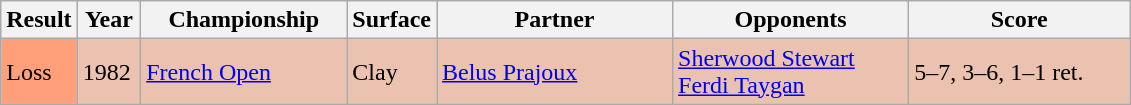<table class="sortable wikitable">
<tr>
<th style="width:40px">Result</th>
<th style="width:35px">Year</th>
<th style="width:130px">Championship</th>
<th style="width:50px">Surface</th>
<th style="width:150px">Partner</th>
<th style="width:150px">Opponents</th>
<th style="width:140px" class="unsortable">Score</th>
</tr>
<tr style="background:#ebc2af;">
<td style="background:#ffa07a;">Loss</td>
<td>1982</td>
<td><a href='#'>French Open</a></td>
<td>Clay</td>
<td> <a href='#'>Belus Prajoux</a></td>
<td> <a href='#'>Sherwood Stewart</a><br> <a href='#'>Ferdi Taygan</a></td>
<td>5–7, 3–6, 1–1 ret.</td>
</tr>
</table>
